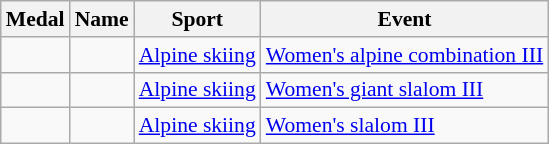<table class="wikitable sortable" style="font-size:90%">
<tr>
<th>Medal</th>
<th>Name</th>
<th>Sport</th>
<th>Event</th>
</tr>
<tr>
<td></td>
<td></td>
<td><a href='#'>Alpine skiing</a></td>
<td><a href='#'>Women's alpine combination III</a></td>
</tr>
<tr>
<td></td>
<td></td>
<td><a href='#'>Alpine skiing</a></td>
<td><a href='#'>Women's giant slalom III</a></td>
</tr>
<tr>
<td></td>
<td></td>
<td><a href='#'>Alpine skiing</a></td>
<td><a href='#'>Women's slalom III</a></td>
</tr>
</table>
